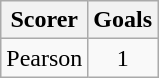<table class="wikitable">
<tr>
<th>Scorer</th>
<th>Goals</th>
</tr>
<tr>
<td>Pearson</td>
<td align=center>1</td>
</tr>
</table>
